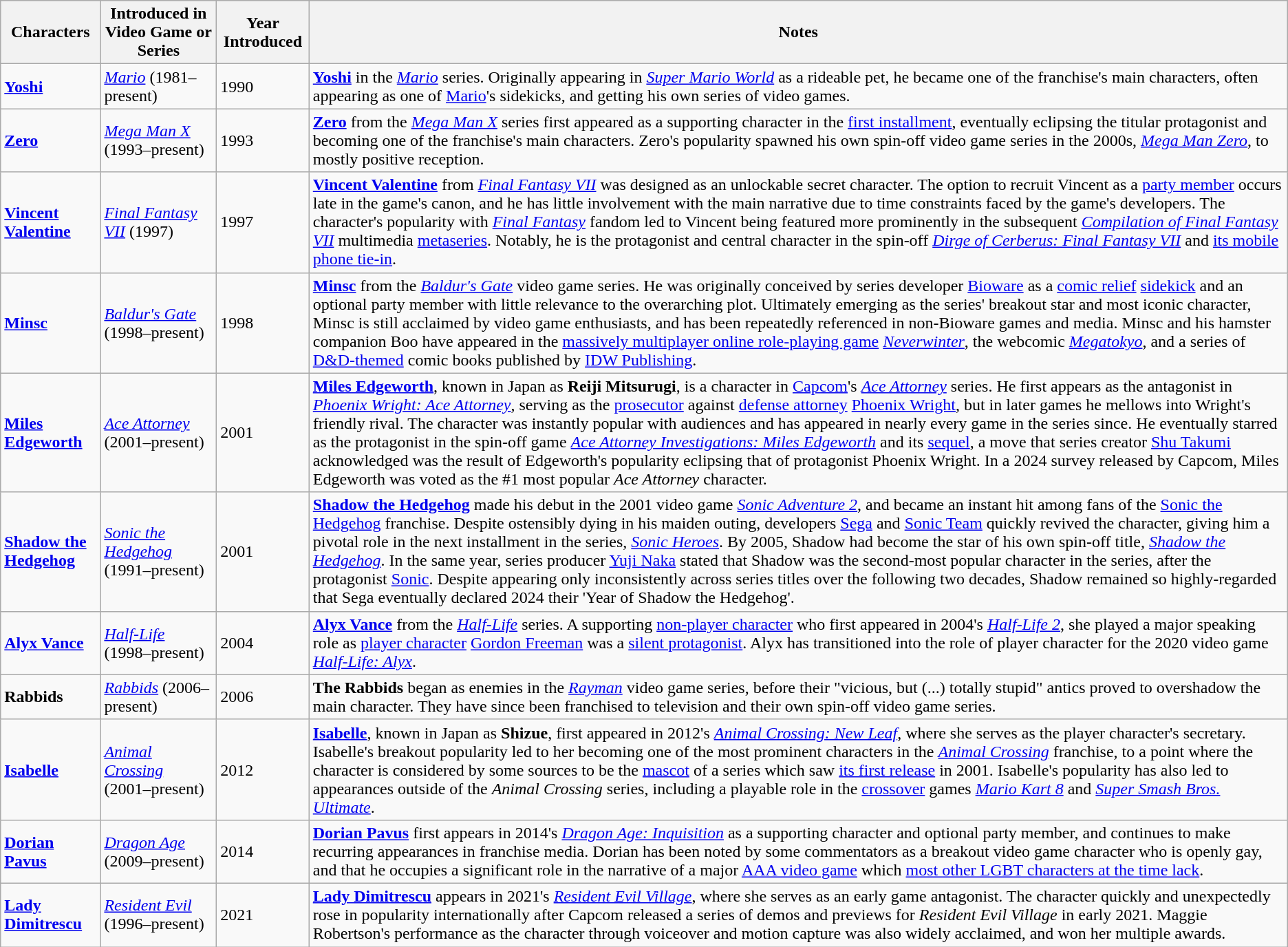<table class="wikitable sortable">
<tr>
<th>Characters</th>
<th>Introduced in Video Game or Series</th>
<th>Year Introduced</th>
<th>Notes</th>
</tr>
<tr>
<td><strong><a href='#'>Yoshi</a></strong></td>
<td><em><a href='#'>Mario</a></em> (1981–present)</td>
<td>1990</td>
<td><strong><a href='#'>Yoshi</a></strong> in the <em><a href='#'>Mario</a></em> series. Originally appearing in <em><a href='#'>Super Mario World</a></em> as a rideable pet, he became one of the franchise's main characters, often appearing as one of <a href='#'>Mario</a>'s sidekicks, and getting his own series of video games.</td>
</tr>
<tr>
<td><strong><a href='#'>Zero</a></strong></td>
<td><em><a href='#'>Mega Man X</a></em> (1993–present)</td>
<td>1993</td>
<td><strong><a href='#'>Zero</a></strong> from the <em><a href='#'>Mega Man X</a></em> series first appeared as a supporting character in the <a href='#'>first installment</a>, eventually eclipsing the titular protagonist and becoming one of the franchise's main characters. Zero's popularity spawned his own spin-off video game series in the 2000s, <em><a href='#'>Mega Man Zero</a></em>, to mostly positive reception.</td>
</tr>
<tr>
<td><strong><a href='#'>Vincent Valentine</a></strong></td>
<td><em><a href='#'>Final Fantasy VII</a></em> (1997)</td>
<td>1997</td>
<td><strong><a href='#'>Vincent Valentine</a></strong> from <em><a href='#'>Final Fantasy VII</a></em> was designed as an unlockable secret character. The option to recruit Vincent as a <a href='#'>party member</a> occurs late in the game's canon, and he has little involvement with the main narrative due to time constraints faced by the game's developers. The character's popularity with <em><a href='#'>Final Fantasy</a></em> fandom led to Vincent being featured more prominently in the subsequent <em><a href='#'>Compilation of Final Fantasy VII</a></em> multimedia <a href='#'>metaseries</a>. Notably, he is the protagonist and central character in the spin-off <em><a href='#'>Dirge of Cerberus: Final Fantasy VII</a></em> and <a href='#'>its mobile phone tie-in</a>.</td>
</tr>
<tr>
<td><strong><a href='#'>Minsc</a></strong></td>
<td><em><a href='#'>Baldur's Gate</a></em> (1998–present)</td>
<td>1998</td>
<td><strong><a href='#'>Minsc</a></strong> from the <em><a href='#'>Baldur's Gate</a></em> video game series. He was originally conceived by series developer <a href='#'>Bioware</a> as a <a href='#'>comic relief</a> <a href='#'>sidekick</a> and an optional party member with little relevance to the overarching plot. Ultimately emerging as the series' breakout star and most iconic character, Minsc is still acclaimed by video game enthusiasts, and has been repeatedly referenced in non-Bioware games and media. Minsc and his hamster companion Boo have appeared in the <a href='#'>massively multiplayer online role-playing game</a> <em><a href='#'>Neverwinter</a></em>, the webcomic <em><a href='#'>Megatokyo</a></em>, and a series of <a href='#'>D&D-themed</a> comic books published by <a href='#'>IDW Publishing</a>.</td>
</tr>
<tr>
<td><strong><a href='#'>Miles Edgeworth</a></strong></td>
<td><em><a href='#'>Ace Attorney</a></em> (2001–present)</td>
<td>2001</td>
<td><strong><a href='#'>Miles Edgeworth</a></strong>, known in Japan as <strong>Reiji Mitsurugi</strong>, is a character in <a href='#'>Capcom</a>'s <em><a href='#'>Ace Attorney</a></em> series. He first appears as the antagonist in <em><a href='#'>Phoenix Wright: Ace Attorney</a></em>, serving as the <a href='#'>prosecutor</a> against <a href='#'>defense attorney</a> <a href='#'>Phoenix Wright</a>, but in later games he mellows into Wright's friendly rival. The character was instantly popular with audiences and has appeared in nearly every game in the series since. He eventually starred as the protagonist in the spin-off game <em><a href='#'>Ace Attorney Investigations: Miles Edgeworth</a></em> and its <a href='#'>sequel</a>, a move that series creator <a href='#'>Shu Takumi</a> acknowledged was the result of Edgeworth's popularity eclipsing that of protagonist Phoenix Wright. In a 2024 survey released by Capcom, Miles Edgeworth was voted as the #1 most popular <em>Ace Attorney</em> character.</td>
</tr>
<tr>
<td><strong><a href='#'>Shadow the Hedgehog</a></strong></td>
<td><em><a href='#'>Sonic the Hedgehog</a></em> (1991–present)</td>
<td>2001</td>
<td><strong><a href='#'>Shadow the Hedgehog</a></strong> made his debut in the 2001 video game <em><a href='#'>Sonic Adventure 2</a></em>, and became an instant hit among fans of the <a href='#'>Sonic the Hedgehog</a> franchise. Despite ostensibly dying in his maiden outing, developers <a href='#'>Sega</a> and <a href='#'>Sonic Team</a> quickly revived the character, giving him a pivotal role in the next installment in the series, <em><a href='#'>Sonic Heroes</a></em>. By 2005, Shadow had become the star of his own spin-off title, <em><a href='#'>Shadow the Hedgehog</a></em>. In the same year, series producer <a href='#'>Yuji Naka</a> stated that Shadow was the second-most popular character in the series, after the protagonist <a href='#'>Sonic</a>. Despite appearing only inconsistently across series titles over the following two decades, Shadow remained so highly-regarded that Sega eventually declared 2024 their 'Year of Shadow the Hedgehog'.</td>
</tr>
<tr>
<td><strong><a href='#'>Alyx Vance</a></strong></td>
<td><em><a href='#'>Half-Life</a></em> (1998–present)</td>
<td>2004</td>
<td><strong><a href='#'>Alyx Vance</a></strong> from the <em><a href='#'>Half-Life</a></em> series. A supporting <a href='#'>non-player character</a> who first appeared in 2004's <em><a href='#'>Half-Life 2</a></em>, she played a major speaking role as <a href='#'>player character</a> <a href='#'>Gordon Freeman</a> was a <a href='#'>silent protagonist</a>. Alyx has transitioned into the role of player character for the 2020 video game <em><a href='#'>Half-Life: Alyx</a></em>.</td>
</tr>
<tr>
<td><strong>Rabbids</strong></td>
<td><em><a href='#'>Rabbids</a></em> (2006–present)</td>
<td>2006</td>
<td><strong>The Rabbids</strong> began as enemies in the <em><a href='#'>Rayman</a></em> video game series, before their "vicious, but (...) totally stupid" antics proved to overshadow the main character. They have since been franchised to television and their own spin-off video game series.</td>
</tr>
<tr>
<td><strong><a href='#'>Isabelle</a></strong></td>
<td><em><a href='#'>Animal Crossing</a></em> (2001–present)</td>
<td>2012</td>
<td><strong><a href='#'>Isabelle</a></strong>, known in Japan as <strong>Shizue</strong>, first appeared in 2012's <em><a href='#'>Animal Crossing: New Leaf</a></em>, where she serves as the player character's secretary. Isabelle's breakout popularity led to her becoming one of the most prominent characters in the <em><a href='#'>Animal Crossing</a></em> franchise, to a point where the character is considered by some sources to be the <a href='#'>mascot</a> of a series which saw <a href='#'>its first release</a> in 2001. Isabelle's popularity has also led to appearances outside of the <em>Animal Crossing</em> series, including a playable role in the <a href='#'>crossover</a> games <em><a href='#'>Mario Kart 8</a></em> and <em><a href='#'>Super Smash Bros. Ultimate</a></em>.</td>
</tr>
<tr>
<td><strong><a href='#'>Dorian Pavus</a></strong></td>
<td><em><a href='#'>Dragon Age</a></em> (2009–present)</td>
<td>2014</td>
<td><strong><a href='#'>Dorian Pavus</a></strong> first appears in 2014's <em><a href='#'>Dragon Age: Inquisition</a></em> as a supporting character and optional party member, and continues to make recurring appearances in franchise media. Dorian has been noted by some commentators as a breakout video game character who is openly gay, and that he occupies a significant role in the narrative of a major <a href='#'>AAA video game</a> which <a href='#'>most other LGBT characters at the time lack</a>.</td>
</tr>
<tr>
<td><strong><a href='#'>Lady Dimitrescu</a></strong></td>
<td><em><a href='#'>Resident Evil</a></em> (1996–present)</td>
<td>2021</td>
<td><strong><a href='#'>Lady Dimitrescu</a></strong> appears in 2021's <em><a href='#'>Resident Evil Village</a></em>, where she serves as an early game antagonist. The character quickly and unexpectedly rose in popularity internationally after Capcom released a series of demos and previews for <em>Resident Evil Village</em> in early 2021. Maggie Robertson's performance as the character through voiceover and motion capture was also widely acclaimed, and won her multiple awards.</td>
</tr>
</table>
